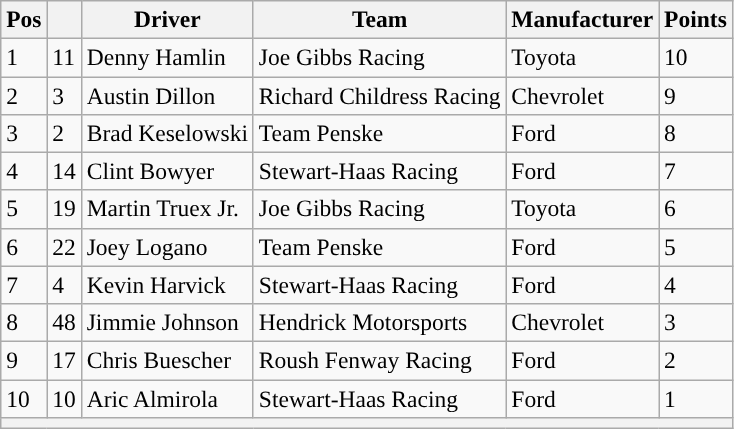<table class="wikitable" style="font-size:98%">
<tr>
<th>Pos</th>
<th></th>
<th>Driver</th>
<th>Team</th>
<th>Manufacturer</th>
<th>Points</th>
</tr>
<tr>
<td>1</td>
<td>11</td>
<td>Denny Hamlin</td>
<td>Joe Gibbs Racing</td>
<td>Toyota</td>
<td>10</td>
</tr>
<tr>
<td>2</td>
<td>3</td>
<td>Austin Dillon</td>
<td>Richard Childress Racing</td>
<td>Chevrolet</td>
<td>9</td>
</tr>
<tr>
<td>3</td>
<td>2</td>
<td>Brad Keselowski</td>
<td>Team Penske</td>
<td>Ford</td>
<td>8</td>
</tr>
<tr>
<td>4</td>
<td>14</td>
<td>Clint Bowyer</td>
<td>Stewart-Haas Racing</td>
<td>Ford</td>
<td>7</td>
</tr>
<tr>
<td>5</td>
<td>19</td>
<td>Martin Truex Jr.</td>
<td>Joe Gibbs Racing</td>
<td>Toyota</td>
<td>6</td>
</tr>
<tr>
<td>6</td>
<td>22</td>
<td>Joey Logano</td>
<td>Team Penske</td>
<td>Ford</td>
<td>5</td>
</tr>
<tr>
<td>7</td>
<td>4</td>
<td>Kevin Harvick</td>
<td>Stewart-Haas Racing</td>
<td>Ford</td>
<td>4</td>
</tr>
<tr>
<td>8</td>
<td>48</td>
<td>Jimmie Johnson</td>
<td>Hendrick Motorsports</td>
<td>Chevrolet</td>
<td>3</td>
</tr>
<tr>
<td>9</td>
<td>17</td>
<td>Chris Buescher</td>
<td>Roush Fenway Racing</td>
<td>Ford</td>
<td>2</td>
</tr>
<tr>
<td>10</td>
<td>10</td>
<td>Aric Almirola</td>
<td>Stewart-Haas Racing</td>
<td>Ford</td>
<td>1</td>
</tr>
<tr>
<th colspan="6"></th>
</tr>
</table>
